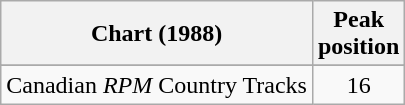<table class="wikitable sortable">
<tr>
<th align="left">Chart (1988)</th>
<th align="center">Peak<br>position</th>
</tr>
<tr>
</tr>
<tr>
<td align="left">Canadian <em>RPM</em> Country Tracks</td>
<td align="center">16</td>
</tr>
</table>
